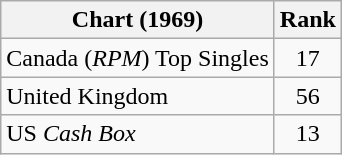<table class="wikitable sortable">
<tr>
<th>Chart (1969)</th>
<th>Rank</th>
</tr>
<tr>
<td>Canada (<em>RPM</em>) Top Singles</td>
<td style="text-align:center;">17</td>
</tr>
<tr>
<td>United Kingdom</td>
<td style="text-align:center;">56</td>
</tr>
<tr>
<td>US <em>Cash Box</em></td>
<td style="text-align:center;">13</td>
</tr>
</table>
